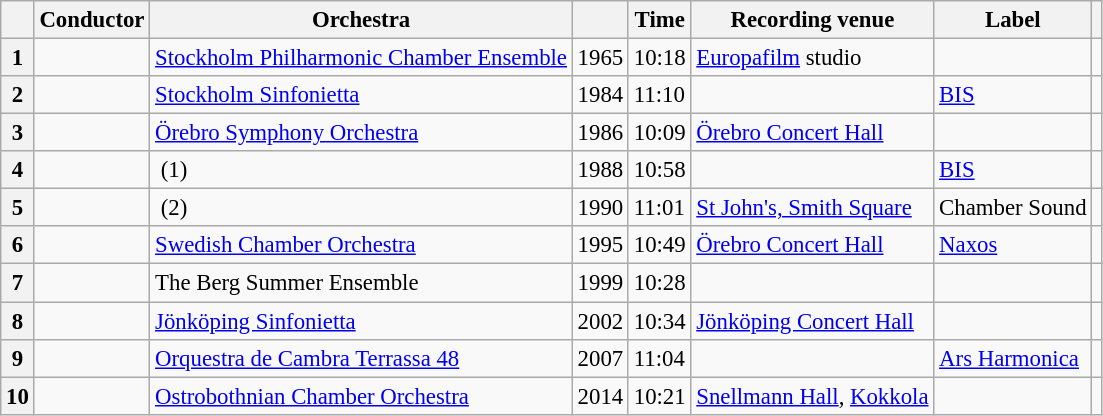<table class="wikitable sortable" style="margin-right:0; font-size:95%">
<tr>
<th scope="col"></th>
<th scope="col">Conductor</th>
<th scope="col">Orchestra</th>
<th scope="col"></th>
<th scope="col">Time</th>
<th scope="col">Recording venue</th>
<th scope="col">Label</th>
<th scope="col"class="unsortable"></th>
</tr>
<tr>
<th scope="row">1</th>
<td></td>
<td><a href='#'>Stockholm Philharmonic Chamber Ensemble</a></td>
<td>1965</td>
<td>10:18</td>
<td><a href='#'>Europafilm</a> studio</td>
<td></td>
<td></td>
</tr>
<tr>
<th scope="row">2</th>
<td></td>
<td><a href='#'>Stockholm Sinfonietta</a></td>
<td>1984</td>
<td>11:10</td>
<td></td>
<td><a href='#'>BIS</a></td>
<td></td>
</tr>
<tr>
<th scope="row">3</th>
<td></td>
<td><a href='#'>Örebro Symphony Orchestra</a></td>
<td>1986</td>
<td>10:09</td>
<td><a href='#'>Örebro Concert Hall</a></td>
<td></td>
<td></td>
</tr>
<tr>
<th scope="row">4</th>
<td></td>
<td> (1)</td>
<td>1988</td>
<td>10:58</td>
<td></td>
<td><a href='#'>BIS</a></td>
<td></td>
</tr>
<tr>
<th scope="row">5</th>
<td></td>
<td> (2)</td>
<td>1990</td>
<td>11:01</td>
<td><a href='#'>St John's, Smith Square</a></td>
<td>Chamber Sound</td>
<td></td>
</tr>
<tr>
<th scope="row">6</th>
<td></td>
<td><a href='#'>Swedish Chamber Orchestra</a></td>
<td>1995</td>
<td>10:49</td>
<td><a href='#'>Örebro Concert Hall</a></td>
<td><a href='#'>Naxos</a></td>
<td></td>
</tr>
<tr>
<th scope="row">7</th>
<td></td>
<td>The Berg Summer Ensemble</td>
<td>1999</td>
<td>10:28</td>
<td></td>
<td></td>
<td></td>
</tr>
<tr>
<th scope="row">8</th>
<td></td>
<td><a href='#'>Jönköping Sinfonietta</a></td>
<td>2002</td>
<td>10:34</td>
<td><a href='#'>Jönköping Concert Hall</a></td>
<td></td>
<td></td>
</tr>
<tr>
<th scope="row">9</th>
<td></td>
<td><a href='#'>Orquestra de Cambra Terrassa 48</a></td>
<td>2007</td>
<td>11:04</td>
<td></td>
<td><a href='#'>Ars Harmonica</a></td>
<td></td>
</tr>
<tr>
<th scope="row">10</th>
<td></td>
<td><a href='#'>Ostrobothnian Chamber Orchestra</a></td>
<td>2014</td>
<td>10:21</td>
<td><a href='#'>Snellmann Hall</a>, <a href='#'>Kokkola</a></td>
<td></td>
<td></td>
</tr>
</table>
